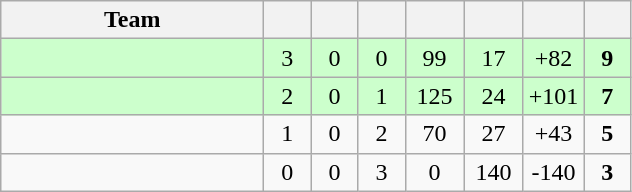<table class="wikitable" style="text-align:center;">
<tr>
<th style="width:10.5em;">Team</th>
<th style="width:1.5em;"></th>
<th style="width:1.5em;"></th>
<th style="width:1.5em;"></th>
<th style="width:2.0em;"></th>
<th style="width:2.0em;"></th>
<th style="width:2.0em;"></th>
<th style="width:1.5em;"></th>
</tr>
<tr bgcolor=#cfc>
<td align="left"></td>
<td>3</td>
<td>0</td>
<td>0</td>
<td>99</td>
<td>17</td>
<td>+82</td>
<td><strong>9</strong></td>
</tr>
<tr bgcolor=#cfc>
<td align="left"></td>
<td>2</td>
<td>0</td>
<td>1</td>
<td>125</td>
<td>24</td>
<td>+101</td>
<td><strong>7</strong></td>
</tr>
<tr>
<td align="left"></td>
<td>1</td>
<td>0</td>
<td>2</td>
<td>70</td>
<td>27</td>
<td>+43</td>
<td><strong>5</strong></td>
</tr>
<tr>
<td align="left"></td>
<td>0</td>
<td>0</td>
<td>3</td>
<td>0</td>
<td>140</td>
<td>-140</td>
<td><strong>3</strong></td>
</tr>
</table>
